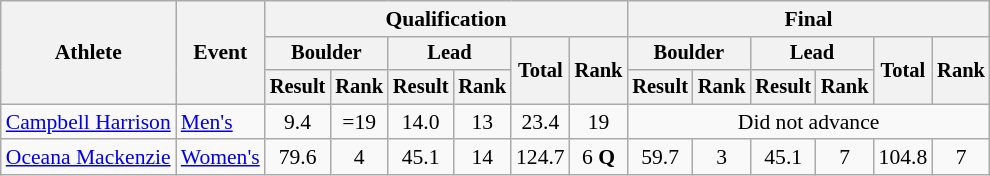<table class=wikitable style=font-size:90%;text-align:center>
<tr>
<th rowspan=3>Athlete</th>
<th rowspan=3>Event</th>
<th colspan="6">Qualification</th>
<th colspan=6>Final</th>
</tr>
<tr style=font-size:95%>
<th colspan=2>Boulder</th>
<th colspan="2">Lead</th>
<th rowspan=2>Total</th>
<th rowspan=2>Rank</th>
<th colspan=2>Boulder</th>
<th colspan=2>Lead</th>
<th rowspan=2>Total</th>
<th rowspan=2>Rank</th>
</tr>
<tr style=font-size:95%>
<th>Result</th>
<th>Rank</th>
<th>Result</th>
<th>Rank</th>
<th>Result</th>
<th>Rank</th>
<th>Result</th>
<th>Rank</th>
</tr>
<tr>
<td align=left><a href='#'>Campbell Harrison</a></td>
<td align=left><a href='#'>Men's</a></td>
<td>9.4</td>
<td>=19</td>
<td>14.0</td>
<td>13</td>
<td>23.4</td>
<td>19</td>
<td colspan="7">Did not advance</td>
</tr>
<tr>
<td align=left><a href='#'>Oceana Mackenzie</a></td>
<td align=left><a href='#'>Women's</a></td>
<td>79.6</td>
<td>4</td>
<td>45.1</td>
<td>14</td>
<td>124.7</td>
<td>6 <strong>Q</strong></td>
<td>59.7</td>
<td>3</td>
<td>45.1</td>
<td>7</td>
<td>104.8</td>
<td>7</td>
</tr>
</table>
